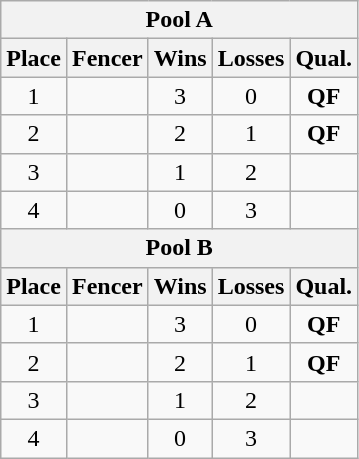<table class=wikitable style="text-align:center">
<tr>
<th colspan=5>Pool A</th>
</tr>
<tr>
<th>Place</th>
<th>Fencer</th>
<th>Wins</th>
<th>Losses</th>
<th>Qual.</th>
</tr>
<tr>
<td>1</td>
<td align=left></td>
<td>3</td>
<td>0</td>
<td><strong>QF</strong></td>
</tr>
<tr>
<td>2</td>
<td align=left></td>
<td>2</td>
<td>1</td>
<td><strong>QF</strong></td>
</tr>
<tr>
<td>3</td>
<td align=left></td>
<td>1</td>
<td>2</td>
<td></td>
</tr>
<tr>
<td>4</td>
<td align=left></td>
<td>0</td>
<td>3</td>
<td></td>
</tr>
<tr>
<th colspan=5>Pool B</th>
</tr>
<tr>
<th>Place</th>
<th>Fencer</th>
<th>Wins</th>
<th>Losses</th>
<th>Qual.</th>
</tr>
<tr>
<td>1</td>
<td align=left></td>
<td>3</td>
<td>0</td>
<td><strong>QF</strong></td>
</tr>
<tr>
<td>2</td>
<td align=left></td>
<td>2</td>
<td>1</td>
<td><strong>QF</strong></td>
</tr>
<tr>
<td>3</td>
<td align=left></td>
<td>1</td>
<td>2</td>
<td></td>
</tr>
<tr>
<td>4</td>
<td align=left></td>
<td>0</td>
<td>3</td>
<td></td>
</tr>
</table>
